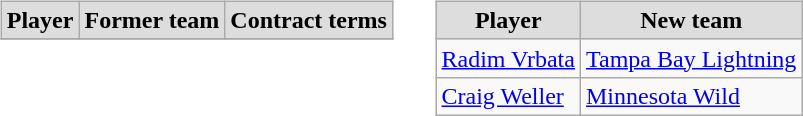<table cellspacing="10">
<tr>
<td valign="top"><br><table class="wikitable">
<tr align="center"  bgcolor="#dddddd">
<td><strong>Player</strong></td>
<td><strong>Former team</strong></td>
<td><strong>Contract terms</strong></td>
</tr>
<tr>
</tr>
</table>
</td>
<td valign="top"><br><table class="wikitable">
<tr align="center"  bgcolor="#dddddd">
<td><strong>Player</strong></td>
<td><strong>New team</strong></td>
</tr>
<tr>
<td><a href='#'>Radim Vrbata</a></td>
<td><a href='#'>Tampa Bay Lightning</a></td>
</tr>
<tr>
<td><a href='#'>Craig Weller</a></td>
<td><a href='#'>Minnesota Wild</a></td>
</tr>
</table>
</td>
</tr>
</table>
